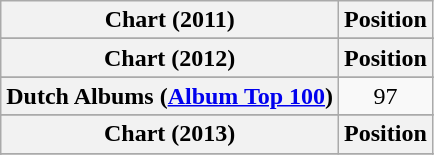<table class="wikitable sortable plainrowheaders" style="text-align:center">
<tr>
<th scope="col">Chart (2011)</th>
<th scope="col">Position</th>
</tr>
<tr>
</tr>
<tr>
</tr>
<tr>
</tr>
<tr>
<th scope="col">Chart (2012)</th>
<th scope="col">Position</th>
</tr>
<tr>
</tr>
<tr>
<th scope="row">Dutch Albums (<a href='#'>Album Top 100</a>)</th>
<td>97</td>
</tr>
<tr>
</tr>
<tr>
</tr>
<tr>
<th scope="col">Chart (2013)</th>
<th scope="col">Position</th>
</tr>
<tr>
</tr>
<tr>
</tr>
</table>
